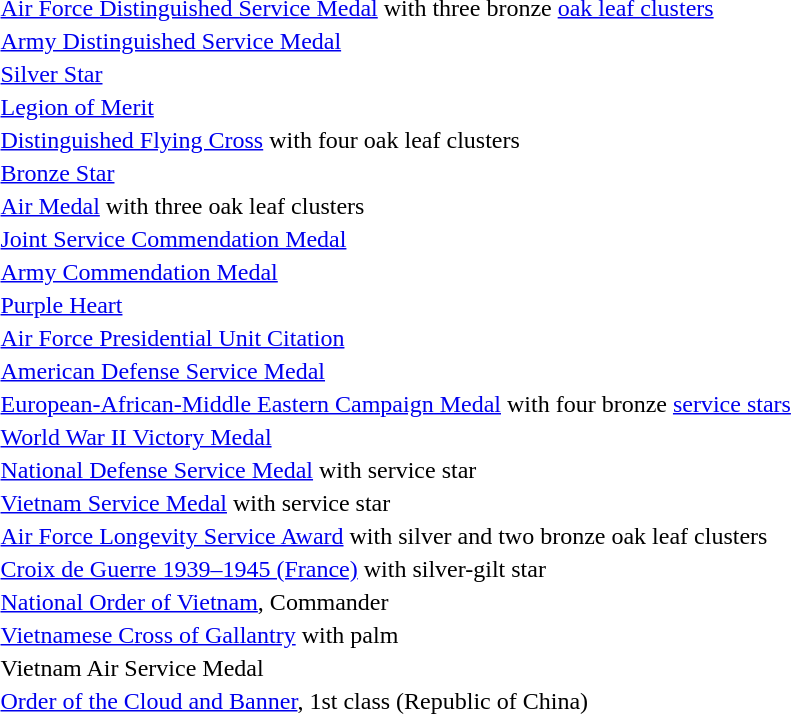<table>
<tr>
<td><span></span><span></span><span></span></td>
<td><a href='#'>Air Force Distinguished Service Medal</a> with three bronze <a href='#'>oak leaf clusters</a></td>
</tr>
<tr>
<td></td>
<td><a href='#'>Army Distinguished Service Medal</a></td>
</tr>
<tr>
<td></td>
<td><a href='#'>Silver Star</a></td>
</tr>
<tr>
<td></td>
<td><a href='#'>Legion of Merit</a></td>
</tr>
<tr>
<td><span></span><span></span><span></span><span></span></td>
<td><a href='#'>Distinguished Flying Cross</a> with four oak leaf clusters</td>
</tr>
<tr>
<td></td>
<td><a href='#'>Bronze Star</a></td>
</tr>
<tr>
<td><span></span><span></span><span></span></td>
<td><a href='#'>Air Medal</a> with three oak leaf clusters</td>
</tr>
<tr>
<td></td>
<td><a href='#'>Joint Service Commendation Medal</a></td>
</tr>
<tr>
<td></td>
<td><a href='#'>Army Commendation Medal</a></td>
</tr>
<tr>
<td></td>
<td><a href='#'>Purple Heart</a></td>
</tr>
<tr>
<td></td>
<td><a href='#'>Air Force Presidential Unit Citation</a></td>
</tr>
<tr>
<td></td>
<td><a href='#'>American Defense Service Medal</a></td>
</tr>
<tr>
<td></td>
<td><a href='#'>European-African-Middle Eastern Campaign Medal</a> with four bronze <a href='#'>service stars</a></td>
</tr>
<tr>
<td></td>
<td><a href='#'>World War II Victory Medal</a></td>
</tr>
<tr>
<td></td>
<td><a href='#'>National Defense Service Medal</a> with service star</td>
</tr>
<tr>
<td></td>
<td><a href='#'>Vietnam Service Medal</a> with service star</td>
</tr>
<tr>
<td><span></span><span></span><span></span></td>
<td><a href='#'>Air Force Longevity Service Award</a> with silver and two bronze oak leaf clusters</td>
</tr>
<tr>
<td></td>
<td><a href='#'>Croix de Guerre 1939–1945 (France)</a> with silver-gilt star</td>
</tr>
<tr>
<td></td>
<td><a href='#'>National Order of Vietnam</a>, Commander</td>
</tr>
<tr>
<td></td>
<td><a href='#'>Vietnamese Cross of Gallantry</a> with palm</td>
</tr>
<tr>
<td></td>
<td>Vietnam Air Service Medal</td>
</tr>
<tr>
<td></td>
<td><a href='#'>Order of the Cloud and Banner</a>, 1st class (Republic of China)</td>
</tr>
</table>
